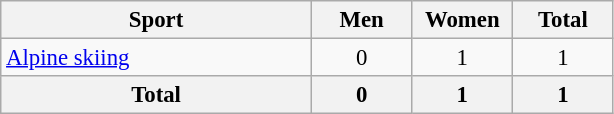<table class="wikitable" style="text-align:center; font-size: 95%">
<tr>
<th width=200>Sport</th>
<th width=60>Men</th>
<th width=60>Women</th>
<th width=60>Total</th>
</tr>
<tr>
<td align=left><a href='#'>Alpine skiing</a></td>
<td>0</td>
<td>1</td>
<td>1</td>
</tr>
<tr>
<th>Total</th>
<th>0</th>
<th>1</th>
<th>1</th>
</tr>
</table>
